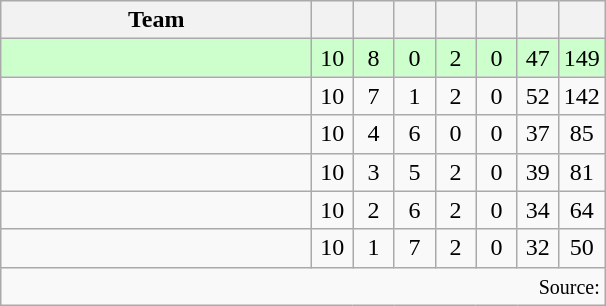<table class="wikitable" style="text-align:center">
<tr>
<th width=200>Team</th>
<th width=20></th>
<th width=20></th>
<th width=20></th>
<th width=20></th>
<th width=20></th>
<th width=20></th>
<th width=20></th>
</tr>
<tr style="background:#cfc">
<td style="text-align:left;"></td>
<td>10</td>
<td>8</td>
<td>0</td>
<td>2</td>
<td>0</td>
<td>47</td>
<td>149</td>
</tr>
<tr>
<td style="text-align:left;"></td>
<td>10</td>
<td>7</td>
<td>1</td>
<td>2</td>
<td>0</td>
<td>52</td>
<td>142</td>
</tr>
<tr>
<td style="text-align:left;"></td>
<td>10</td>
<td>4</td>
<td>6</td>
<td>0</td>
<td>0</td>
<td>37</td>
<td>85</td>
</tr>
<tr>
<td style="text-align:left;"></td>
<td>10</td>
<td>3</td>
<td>5</td>
<td>2</td>
<td>0</td>
<td>39</td>
<td>81</td>
</tr>
<tr>
<td style="text-align:left;"></td>
<td>10</td>
<td>2</td>
<td>6</td>
<td>2</td>
<td>0</td>
<td>34</td>
<td>64</td>
</tr>
<tr>
<td style="text-align:left;"></td>
<td>10</td>
<td>1</td>
<td>7</td>
<td>2</td>
<td>0</td>
<td>32</td>
<td>50</td>
</tr>
<tr>
<td colspan="9" style="text-align:right;"><small>Source: </small></td>
</tr>
</table>
